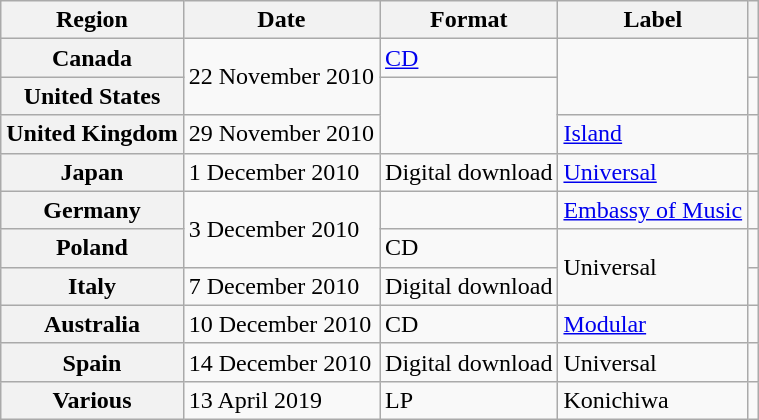<table class="wikitable plainrowheaders">
<tr>
<th scope="col">Region</th>
<th scope="col">Date</th>
<th scope="col">Format</th>
<th scope="col">Label</th>
<th scope="col"></th>
</tr>
<tr>
<th scope="row">Canada</th>
<td rowspan="2">22 November 2010</td>
<td><a href='#'>CD</a></td>
<td rowspan="2"></td>
<td align="center"></td>
</tr>
<tr>
<th scope="row">United States</th>
<td rowspan="2"></td>
<td align="center"></td>
</tr>
<tr>
<th scope="row">United Kingdom</th>
<td>29 November 2010</td>
<td><a href='#'>Island</a></td>
<td align="center"></td>
</tr>
<tr>
<th scope="row">Japan</th>
<td>1 December 2010</td>
<td>Digital download</td>
<td><a href='#'>Universal</a></td>
<td align="center"></td>
</tr>
<tr>
<th scope="row">Germany</th>
<td rowspan="2">3 December 2010</td>
<td></td>
<td><a href='#'>Embassy of Music</a></td>
<td align="center"></td>
</tr>
<tr>
<th scope="row">Poland</th>
<td>CD</td>
<td rowspan="2">Universal</td>
<td align="center"></td>
</tr>
<tr>
<th scope="row">Italy</th>
<td>7 December 2010</td>
<td>Digital download</td>
<td align="center"></td>
</tr>
<tr>
<th scope="row">Australia</th>
<td>10 December 2010</td>
<td>CD</td>
<td><a href='#'>Modular</a></td>
<td align="center"></td>
</tr>
<tr>
<th scope="row">Spain</th>
<td>14 December 2010</td>
<td>Digital download</td>
<td>Universal</td>
<td align="center"></td>
</tr>
<tr>
<th scope="row">Various</th>
<td>13 April 2019</td>
<td>LP</td>
<td>Konichiwa</td>
<td align="center"></td>
</tr>
</table>
